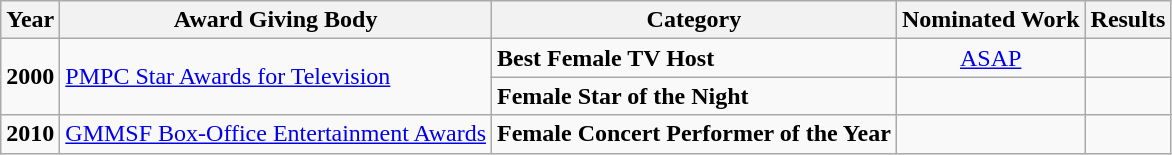<table class="wikitable">
<tr>
<th>Year</th>
<th>Award Giving Body</th>
<th>Category</th>
<th>Nominated Work</th>
<th>Results</th>
</tr>
<tr>
<td rowspan=2><strong>2000</strong></td>
<td rowspan=2><a href='#'>PMPC Star Awards for Television</a></td>
<td><strong>Best Female TV Host</strong></td>
<td align=center><a href='#'>ASAP</a></td>
<td></td>
</tr>
<tr>
<td><strong>Female Star of the Night</strong></td>
<td></td>
<td></td>
</tr>
<tr>
<td><strong>2010</strong></td>
<td><a href='#'>GMMSF Box-Office Entertainment Awards</a></td>
<td><strong>Female Concert Performer of the Year</strong></td>
<td></td>
<td></td>
</tr>
</table>
